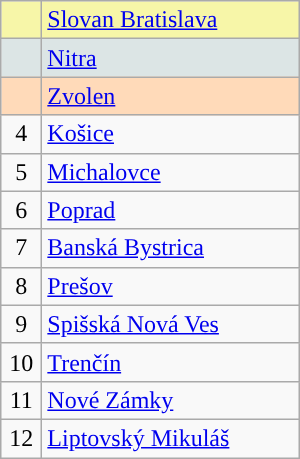<table class="wikitable" style="width:200px;">
<tr style="background:#F7F6A8;">
<td align=center style="width:20px;"></td>
<td><a href='#'>Slovan Bratislava</a></td>
</tr>
<tr style="background:#DCE5E5;">
<td align=center></td>
<td><a href='#'>Nitra</a></td>
</tr>
<tr style="background:#FFDAB9;">
<td align=center></td>
<td><a href='#'>Zvolen</a></td>
</tr>
<tr>
<td align=center>4</td>
<td><a href='#'>Košice</a></td>
</tr>
<tr>
<td align=center>5</td>
<td><a href='#'>Michalovce</a></td>
</tr>
<tr>
<td align=center>6</td>
<td><a href='#'>Poprad</a></td>
</tr>
<tr>
<td align=center>7</td>
<td><a href='#'>Banská Bystrica</a></td>
</tr>
<tr>
<td align=center>8</td>
<td><a href='#'>Prešov</a></td>
</tr>
<tr>
<td align=center>9</td>
<td><a href='#'>Spišská Nová Ves</a></td>
</tr>
<tr>
<td align=center>10</td>
<td><a href='#'>Trenčín</a></td>
</tr>
<tr>
<td align=center>11</td>
<td><a href='#'>Nové Zámky</a></td>
</tr>
<tr>
<td align=center>12</td>
<td><a href='#'>Liptovský Mikuláš</a></td>
</tr>
</table>
